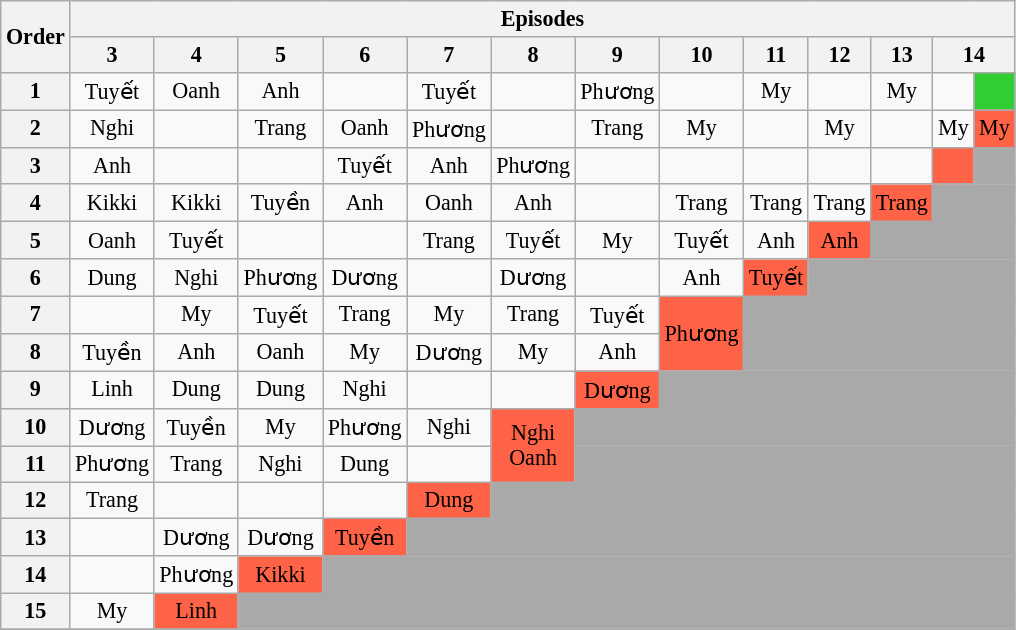<table class="wikitable" style="text-align:center; font-size:92%">
<tr>
<th rowspan=2>Order</th>
<th colspan=13>Episodes</th>
</tr>
<tr>
<th>3</th>
<th>4</th>
<th>5</th>
<th>6</th>
<th>7</th>
<th>8</th>
<th>9</th>
<th>10</th>
<th>11</th>
<th>12</th>
<th>13</th>
<th colspan=2>14</th>
</tr>
<tr>
<th>1</th>
<td>Tuyết</td>
<td>Oanh</td>
<td>Anh</td>
<td></td>
<td>Tuyết</td>
<td></td>
<td>Phương</td>
<td></td>
<td>My</td>
<td></td>
<td>My</td>
<td></td>
<td style="background:limegreen;"></td>
</tr>
<tr>
<th>2</th>
<td>Nghi</td>
<td></td>
<td>Trang</td>
<td>Oanh</td>
<td>Phương</td>
<td></td>
<td>Trang</td>
<td>My</td>
<td></td>
<td>My</td>
<td></td>
<td>My</td>
<td style="background:tomato;">My</td>
</tr>
<tr>
<th>3</th>
<td>Anh</td>
<td></td>
<td></td>
<td>Tuyết</td>
<td>Anh</td>
<td>Phương</td>
<td></td>
<td></td>
<td></td>
<td></td>
<td></td>
<td style="background:tomato;"></td>
<td style="background:darkgray;" colspan="3"></td>
</tr>
<tr>
<th>4</th>
<td>Kikki</td>
<td>Kikki</td>
<td>Tuyền</td>
<td>Anh</td>
<td>Oanh</td>
<td>Anh</td>
<td></td>
<td>Trang</td>
<td>Trang</td>
<td>Trang</td>
<td bgcolor="tomato">Trang</td>
<td style="background:darkgray;" colspan="3"></td>
</tr>
<tr>
<th>5</th>
<td>Oanh</td>
<td>Tuyết</td>
<td></td>
<td></td>
<td>Trang</td>
<td>Tuyết</td>
<td>My</td>
<td>Tuyết</td>
<td>Anh</td>
<td style="background:tomato;">Anh</td>
<td style="background:darkgray;" colspan="4"></td>
</tr>
<tr>
<th>6</th>
<td>Dung</td>
<td>Nghi</td>
<td>Phương</td>
<td>Dương</td>
<td></td>
<td>Dương</td>
<td></td>
<td>Anh</td>
<td style="background:tomato;">Tuyết</td>
<td style="background:darkgray;" colspan="5"></td>
</tr>
<tr>
<th>7</th>
<td></td>
<td>My</td>
<td>Tuyết</td>
<td>Trang</td>
<td>My</td>
<td>Trang</td>
<td>Tuyết</td>
<td rowspan="2" style="background:tomato;">Phương<br></td>
<td style="background:darkgray;" colspan="15"></td>
</tr>
<tr>
<th>8</th>
<td>Tuyền</td>
<td>Anh</td>
<td>Oanh</td>
<td>My</td>
<td>Dương</td>
<td>My</td>
<td>Anh</td>
<td style="background:darkgray;" colspan="15"></td>
</tr>
<tr>
<th>9</th>
<td>Linh</td>
<td>Dung</td>
<td>Dung</td>
<td>Nghi</td>
<td></td>
<td></td>
<td style="background:tomato;">Dương</td>
<td style="background:darkgray;" colspan="15"></td>
</tr>
<tr>
<th>10</th>
<td>Dương</td>
<td>Tuyền</td>
<td>My</td>
<td>Phương</td>
<td>Nghi</td>
<td rowspan="2" style="background:tomato;">Nghi<br>Oanh</td>
<td style="background:darkgray;" colspan="15"></td>
</tr>
<tr>
<th>11</th>
<td>Phương</td>
<td>Trang</td>
<td>Nghi</td>
<td>Dung</td>
<td></td>
<td style="background:darkgray;" colspan="15"></td>
</tr>
<tr>
<th>12</th>
<td>Trang</td>
<td></td>
<td></td>
<td></td>
<td style="background:tomato;">Dung</td>
<td style="background:darkgray;" colspan="15"></td>
</tr>
<tr>
<th>13</th>
<td></td>
<td>Dương</td>
<td>Dương</td>
<td style="background:tomato;">Tuyền</td>
<td style="background:darkgray;" colspan="15"></td>
</tr>
<tr>
<th>14</th>
<td></td>
<td>Phương</td>
<td style="background:tomato;">Kikki</td>
<td style="background:darkgray;" colspan="15"></td>
</tr>
<tr>
<th>15</th>
<td>My</td>
<td style="background:tomato;">Linh</td>
<td style="background:darkgray;" colspan="15"></td>
</tr>
<tr>
</tr>
</table>
